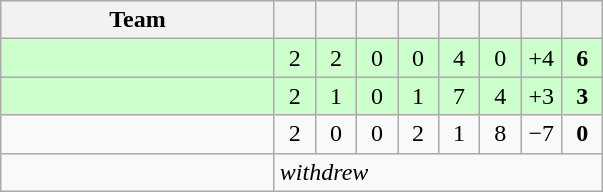<table class="wikitable" style="text-align:center;">
<tr>
<th width=175>Team</th>
<th width=20></th>
<th width=20></th>
<th width=20></th>
<th width=20></th>
<th width=20></th>
<th width=20></th>
<th width=20></th>
<th width=20></th>
</tr>
<tr bgcolor="#ccffcc">
<td align=left></td>
<td>2</td>
<td>2</td>
<td>0</td>
<td>0</td>
<td>4</td>
<td>0</td>
<td>+4</td>
<td><strong>6</strong></td>
</tr>
<tr bgcolor="#ccffcc">
<td align=left></td>
<td>2</td>
<td>1</td>
<td>0</td>
<td>1</td>
<td>7</td>
<td>4</td>
<td>+3</td>
<td><strong>3</strong></td>
</tr>
<tr>
<td align=left></td>
<td>2</td>
<td>0</td>
<td>0</td>
<td>2</td>
<td>1</td>
<td>8</td>
<td>−7</td>
<td><strong>0</strong></td>
</tr>
<tr>
<td align=left></td>
<td align=left colspan="8"><em>withdrew</em></td>
</tr>
</table>
